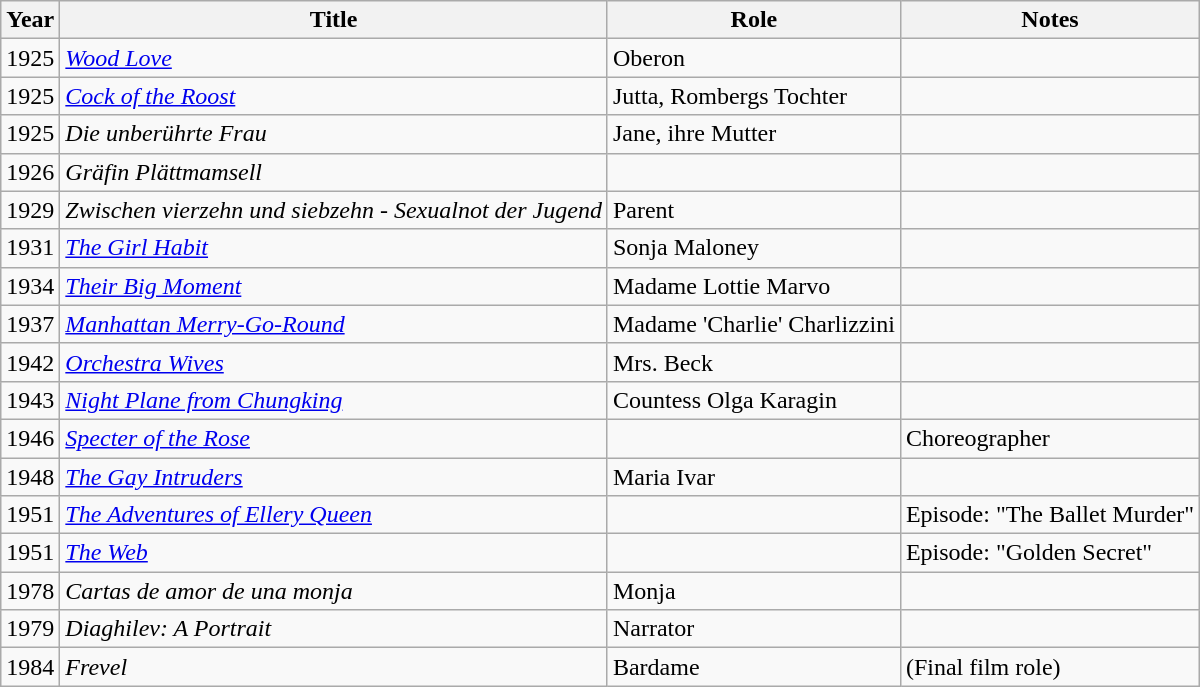<table class="wikitable">
<tr>
<th>Year</th>
<th>Title</th>
<th>Role</th>
<th>Notes</th>
</tr>
<tr>
<td>1925</td>
<td><em><a href='#'>Wood Love</a></em></td>
<td>Oberon</td>
<td></td>
</tr>
<tr>
<td>1925</td>
<td><em><a href='#'>Cock of the Roost</a></em></td>
<td>Jutta, Rombergs Tochter</td>
<td></td>
</tr>
<tr>
<td>1925</td>
<td><em>Die unberührte Frau</em></td>
<td>Jane, ihre Mutter</td>
<td></td>
</tr>
<tr>
<td>1926</td>
<td><em>Gräfin Plättmamsell</em></td>
<td></td>
<td></td>
</tr>
<tr>
<td>1929</td>
<td><em>Zwischen vierzehn und siebzehn - Sexualnot der Jugend</em></td>
<td>Parent</td>
<td></td>
</tr>
<tr>
<td>1931</td>
<td><em><a href='#'>The Girl Habit</a></em></td>
<td>Sonja Maloney</td>
<td></td>
</tr>
<tr>
<td>1934</td>
<td><em><a href='#'>Their Big Moment</a></em></td>
<td>Madame Lottie Marvo</td>
<td></td>
</tr>
<tr>
<td>1937</td>
<td><em><a href='#'>Manhattan Merry-Go-Round</a></em></td>
<td>Madame 'Charlie' Charlizzini</td>
<td></td>
</tr>
<tr>
<td>1942</td>
<td><em><a href='#'>Orchestra Wives</a></em></td>
<td>Mrs. Beck</td>
<td></td>
</tr>
<tr>
<td>1943</td>
<td><em><a href='#'>Night Plane from Chungking</a></em></td>
<td>Countess Olga Karagin</td>
<td></td>
</tr>
<tr>
<td>1946</td>
<td><em><a href='#'>Specter of the Rose</a></em></td>
<td></td>
<td>Choreographer</td>
</tr>
<tr>
<td>1948</td>
<td><em><a href='#'>The Gay Intruders</a></em></td>
<td>Maria Ivar</td>
<td></td>
</tr>
<tr>
<td>1951</td>
<td><em><a href='#'>The Adventures of Ellery Queen</a></em></td>
<td></td>
<td>Episode: "The Ballet Murder"</td>
</tr>
<tr>
<td>1951</td>
<td><em><a href='#'>The Web</a></em></td>
<td></td>
<td>Episode: "Golden Secret"</td>
</tr>
<tr>
<td>1978</td>
<td><em>Cartas de amor de una monja</em></td>
<td>Monja</td>
<td></td>
</tr>
<tr>
<td>1979</td>
<td><em>Diaghilev: A Portrait</em></td>
<td>Narrator</td>
<td></td>
</tr>
<tr>
<td>1984</td>
<td><em>Frevel</em></td>
<td>Bardame</td>
<td>(Final film role)</td>
</tr>
</table>
